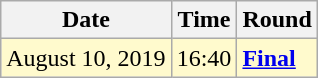<table class="wikitable">
<tr>
<th>Date</th>
<th>Time</th>
<th>Round</th>
</tr>
<tr style=background:lemonchiffon>
<td>August 10, 2019</td>
<td>16:40</td>
<td><strong><a href='#'>Final</a></strong></td>
</tr>
</table>
